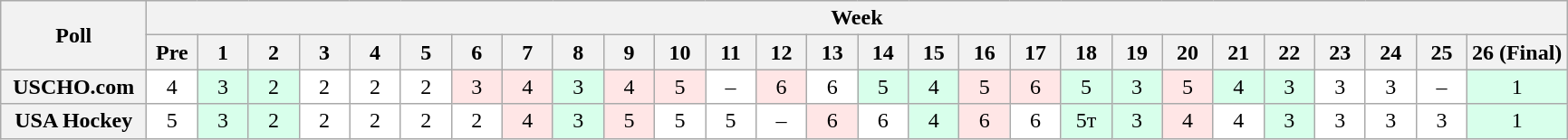<table class="wikitable" style="white-space:nowrap;">
<tr>
<th scope="col" width="100" rowspan="2">Poll</th>
<th colspan="28">Week</th>
</tr>
<tr>
<th scope="col" width="30">Pre</th>
<th scope="col" width="30">1</th>
<th scope="col" width="30">2</th>
<th scope="col" width="30">3</th>
<th scope="col" width="30">4</th>
<th scope="col" width="30">5</th>
<th scope="col" width="30">6</th>
<th scope="col" width="30">7</th>
<th scope="col" width="30">8</th>
<th scope="col" width="30">9</th>
<th scope="col" width="30">10</th>
<th scope="col" width="30">11</th>
<th scope="col" width="30">12</th>
<th scope="col" width="30">13</th>
<th scope="col" width="30">14</th>
<th scope="col" width="30">15</th>
<th scope="col" width="30">16</th>
<th scope="col" width="30">17</th>
<th scope="col" width="30">18</th>
<th scope="col" width="30">19</th>
<th scope="col" width="30">20</th>
<th scope="col" width="30">21</th>
<th scope="col" width="30">22</th>
<th scope="col" width="30">23</th>
<th scope="col" width="30">24</th>
<th scope="col" width="30">25</th>
<th scope="col" width="30">26 (Final)</th>
</tr>
<tr style="text-align:center;">
<th>USCHO.com</th>
<td bgcolor=FFFFFF>4</td>
<td bgcolor=D8FFEB>3 </td>
<td bgcolor=D8FFEB>2 </td>
<td bgcolor=FFFFFF>2 </td>
<td bgcolor=FFFFFF>2 </td>
<td bgcolor=FFFFFF>2 </td>
<td bgcolor=FFE6E6>3 </td>
<td bgcolor=FFE6E6>4 </td>
<td bgcolor=D8FFEB>3 </td>
<td bgcolor=FFE6E6>4 </td>
<td bgcolor=FFE6E6>5</td>
<td bgcolor=FFFFFF>–</td>
<td bgcolor=FFE6E6>6</td>
<td bgcolor=FFFFFF>6</td>
<td bgcolor=D8FFEB>5 </td>
<td bgcolor=D8FFEB>4 </td>
<td bgcolor=FFE6E6>5</td>
<td bgcolor=FFE6E6>6</td>
<td bgcolor=D8FFEB>5</td>
<td bgcolor=D8FFEB>3</td>
<td bgcolor=FFE6E6>5</td>
<td bgcolor=D8FFEB>4</td>
<td bgcolor=D8FFEB>3</td>
<td bgcolor=FFFFFF>3</td>
<td bgcolor=FFFFFF>3</td>
<td bgcolor=FFFFFF>–</td>
<td bgcolor=D8FFEB>1 </td>
</tr>
<tr style="text-align:center;">
<th>USA Hockey</th>
<td bgcolor=FFFFFF>5</td>
<td bgcolor=D8FFEB>3 </td>
<td bgcolor=D8FFEB>2 </td>
<td bgcolor=FFFFFF>2 </td>
<td bgcolor=FFFFFF>2 </td>
<td bgcolor=FFFFFF>2 </td>
<td bgcolor=FFFFFF>2 </td>
<td bgcolor=FFE6E6>4</td>
<td bgcolor=D8FFEB>3</td>
<td bgcolor=FFE6E6>5 </td>
<td bgcolor=FFFFFF>5</td>
<td bgcolor=FFFFFF>5</td>
<td bgcolor=FFFFFF>–</td>
<td bgcolor=FFE6E6>6</td>
<td bgcolor=FFFFFF>6</td>
<td bgcolor=D8FFEB>4</td>
<td bgcolor=FFE6E6>6</td>
<td bgcolor=FFFFFF>6</td>
<td bgcolor=D8FFEB>5т</td>
<td bgcolor=D8FFEB>3</td>
<td bgcolor=FFE6E6>4</td>
<td bgcolor=FFFFFF>4</td>
<td bgcolor=D8FFEB>3</td>
<td bgcolor=FFFFFF>3</td>
<td bgcolor=FFFFFF>3</td>
<td bgcolor=FFFFFF>3</td>
<td bgcolor=D8FFEB>1 </td>
</tr>
</table>
